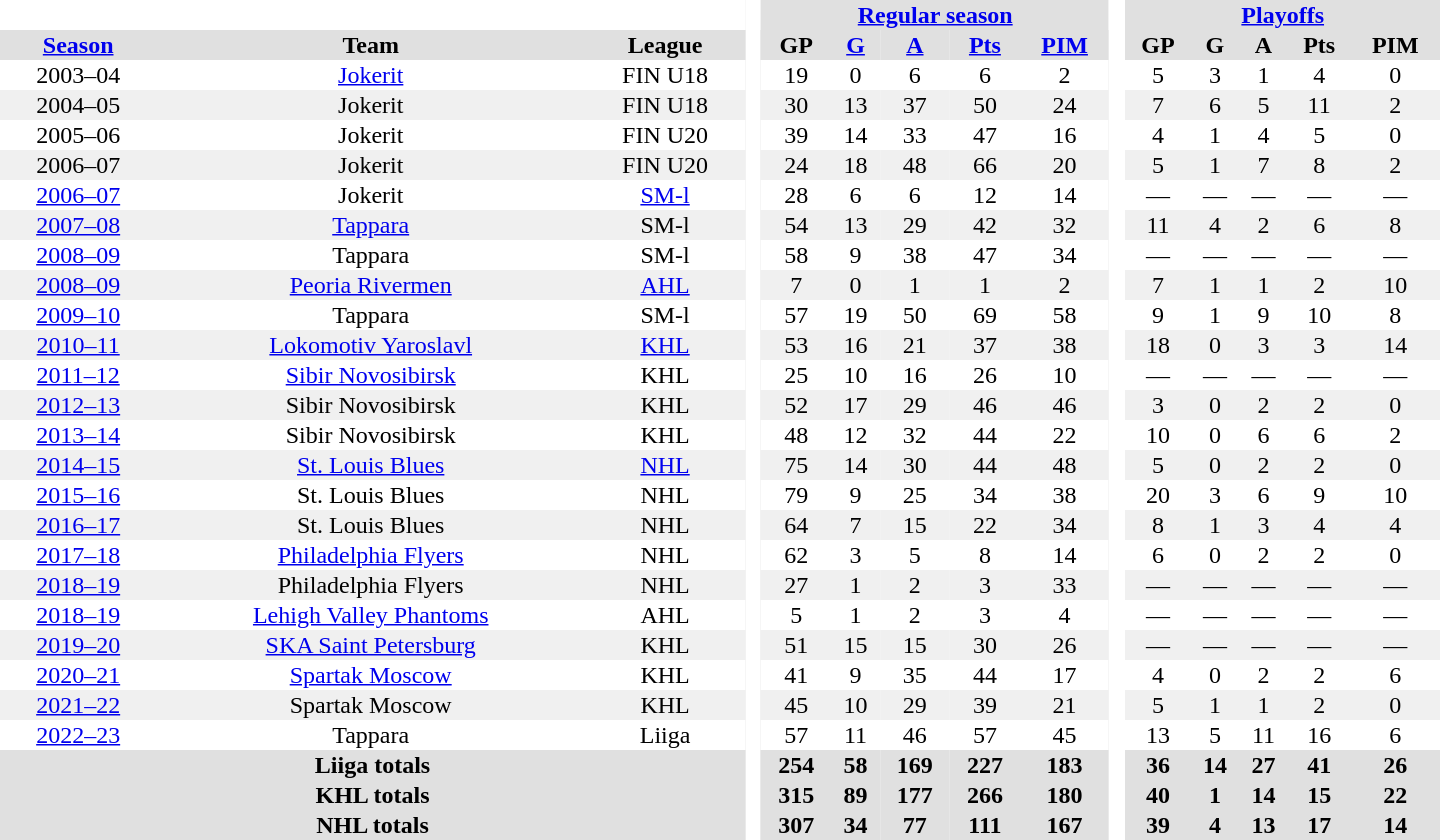<table border="0" cellpadding="1" cellspacing="0" style="text-align:center; width:60em;">
<tr style="background:#e0e0e0;">
<th colspan="3"  bgcolor="#ffffff"> </th>
<th rowspan="99" bgcolor="#ffffff"> </th>
<th colspan="5"><a href='#'>Regular season</a></th>
<th rowspan="99" bgcolor="#ffffff"> </th>
<th colspan="5"><a href='#'>Playoffs</a></th>
</tr>
<tr style="background:#e0e0e0;">
<th><a href='#'>Season</a></th>
<th>Team</th>
<th>League</th>
<th>GP</th>
<th><a href='#'>G</a></th>
<th><a href='#'>A</a></th>
<th><a href='#'>Pts</a></th>
<th><a href='#'>PIM</a></th>
<th>GP</th>
<th>G</th>
<th>A</th>
<th>Pts</th>
<th>PIM</th>
</tr>
<tr>
<td>2003–04</td>
<td><a href='#'>Jokerit</a></td>
<td>FIN U18</td>
<td>19</td>
<td>0</td>
<td>6</td>
<td>6</td>
<td>2</td>
<td>5</td>
<td>3</td>
<td>1</td>
<td>4</td>
<td>0</td>
</tr>
<tr bgcolor="#f0f0f0">
<td>2004–05</td>
<td>Jokerit</td>
<td>FIN U18</td>
<td>30</td>
<td>13</td>
<td>37</td>
<td>50</td>
<td>24</td>
<td>7</td>
<td>6</td>
<td>5</td>
<td>11</td>
<td>2</td>
</tr>
<tr>
<td>2005–06</td>
<td>Jokerit</td>
<td>FIN U20</td>
<td>39</td>
<td>14</td>
<td>33</td>
<td>47</td>
<td>16</td>
<td>4</td>
<td>1</td>
<td>4</td>
<td>5</td>
<td>0</td>
</tr>
<tr bgcolor="#f0f0f0">
<td>2006–07</td>
<td>Jokerit</td>
<td>FIN U20</td>
<td>24</td>
<td>18</td>
<td>48</td>
<td>66</td>
<td>20</td>
<td>5</td>
<td>1</td>
<td>7</td>
<td>8</td>
<td>2</td>
</tr>
<tr>
<td><a href='#'>2006–07</a></td>
<td>Jokerit</td>
<td><a href='#'>SM-l</a></td>
<td>28</td>
<td>6</td>
<td>6</td>
<td>12</td>
<td>14</td>
<td>—</td>
<td>—</td>
<td>—</td>
<td>—</td>
<td>—</td>
</tr>
<tr bgcolor="#f0f0f0">
<td><a href='#'>2007–08</a></td>
<td><a href='#'>Tappara</a></td>
<td>SM-l</td>
<td>54</td>
<td>13</td>
<td>29</td>
<td>42</td>
<td>32</td>
<td>11</td>
<td>4</td>
<td>2</td>
<td>6</td>
<td>8</td>
</tr>
<tr>
<td><a href='#'>2008–09</a></td>
<td>Tappara</td>
<td>SM-l</td>
<td>58</td>
<td>9</td>
<td>38</td>
<td>47</td>
<td>34</td>
<td>—</td>
<td>—</td>
<td>—</td>
<td>—</td>
<td>—</td>
</tr>
<tr bgcolor="#f0f0f0">
<td><a href='#'>2008–09</a></td>
<td><a href='#'>Peoria Rivermen</a></td>
<td><a href='#'>AHL</a></td>
<td>7</td>
<td>0</td>
<td>1</td>
<td>1</td>
<td>2</td>
<td>7</td>
<td>1</td>
<td>1</td>
<td>2</td>
<td>10</td>
</tr>
<tr>
<td><a href='#'>2009–10</a></td>
<td>Tappara</td>
<td>SM-l</td>
<td>57</td>
<td>19</td>
<td>50</td>
<td>69</td>
<td>58</td>
<td>9</td>
<td>1</td>
<td>9</td>
<td>10</td>
<td>8</td>
</tr>
<tr bgcolor="#f0f0f0">
<td><a href='#'>2010–11</a></td>
<td><a href='#'>Lokomotiv Yaroslavl</a></td>
<td><a href='#'>KHL</a></td>
<td>53</td>
<td>16</td>
<td>21</td>
<td>37</td>
<td>38</td>
<td>18</td>
<td>0</td>
<td>3</td>
<td>3</td>
<td>14</td>
</tr>
<tr>
<td><a href='#'>2011–12</a></td>
<td><a href='#'>Sibir Novosibirsk</a></td>
<td>KHL</td>
<td>25</td>
<td>10</td>
<td>16</td>
<td>26</td>
<td>10</td>
<td>—</td>
<td>—</td>
<td>—</td>
<td>—</td>
<td>—</td>
</tr>
<tr bgcolor="#f0f0f0">
<td><a href='#'>2012–13</a></td>
<td>Sibir Novosibirsk</td>
<td>KHL</td>
<td>52</td>
<td>17</td>
<td>29</td>
<td>46</td>
<td>46</td>
<td>3</td>
<td>0</td>
<td>2</td>
<td>2</td>
<td>0</td>
</tr>
<tr>
<td><a href='#'>2013–14</a></td>
<td>Sibir Novosibirsk</td>
<td>KHL</td>
<td>48</td>
<td>12</td>
<td>32</td>
<td>44</td>
<td>22</td>
<td>10</td>
<td>0</td>
<td>6</td>
<td>6</td>
<td>2</td>
</tr>
<tr bgcolor="#f0f0f0">
<td><a href='#'>2014–15</a></td>
<td><a href='#'>St. Louis Blues</a></td>
<td><a href='#'>NHL</a></td>
<td>75</td>
<td>14</td>
<td>30</td>
<td>44</td>
<td>48</td>
<td>5</td>
<td>0</td>
<td>2</td>
<td>2</td>
<td>0</td>
</tr>
<tr>
<td><a href='#'>2015–16</a></td>
<td>St. Louis Blues</td>
<td>NHL</td>
<td>79</td>
<td>9</td>
<td>25</td>
<td>34</td>
<td>38</td>
<td>20</td>
<td>3</td>
<td>6</td>
<td>9</td>
<td>10</td>
</tr>
<tr bgcolor="#f0f0f0">
<td><a href='#'>2016–17</a></td>
<td>St. Louis Blues</td>
<td>NHL</td>
<td>64</td>
<td>7</td>
<td>15</td>
<td>22</td>
<td>34</td>
<td>8</td>
<td>1</td>
<td>3</td>
<td>4</td>
<td>4</td>
</tr>
<tr>
<td><a href='#'>2017–18</a></td>
<td><a href='#'>Philadelphia Flyers</a></td>
<td>NHL</td>
<td>62</td>
<td>3</td>
<td>5</td>
<td>8</td>
<td>14</td>
<td>6</td>
<td>0</td>
<td>2</td>
<td>2</td>
<td>0</td>
</tr>
<tr bgcolor="#f0f0f0">
<td><a href='#'>2018–19</a></td>
<td>Philadelphia Flyers</td>
<td>NHL</td>
<td>27</td>
<td>1</td>
<td>2</td>
<td>3</td>
<td>33</td>
<td>—</td>
<td>—</td>
<td>—</td>
<td>—</td>
<td>—</td>
</tr>
<tr>
<td><a href='#'>2018–19</a></td>
<td><a href='#'>Lehigh Valley Phantoms</a></td>
<td>AHL</td>
<td>5</td>
<td>1</td>
<td>2</td>
<td>3</td>
<td>4</td>
<td>—</td>
<td>—</td>
<td>—</td>
<td>—</td>
<td>—</td>
</tr>
<tr bgcolor="#f0f0f0">
<td><a href='#'>2019–20</a></td>
<td><a href='#'>SKA Saint Petersburg</a></td>
<td>KHL</td>
<td>51</td>
<td>15</td>
<td>15</td>
<td>30</td>
<td>26</td>
<td>—</td>
<td>—</td>
<td>—</td>
<td>—</td>
<td>—</td>
</tr>
<tr>
<td><a href='#'>2020–21</a></td>
<td><a href='#'>Spartak Moscow</a></td>
<td>KHL</td>
<td>41</td>
<td>9</td>
<td>35</td>
<td>44</td>
<td>17</td>
<td>4</td>
<td>0</td>
<td>2</td>
<td>2</td>
<td>6</td>
</tr>
<tr bgcolor="#f0f0f0">
<td><a href='#'>2021–22</a></td>
<td>Spartak Moscow</td>
<td>KHL</td>
<td>45</td>
<td>10</td>
<td>29</td>
<td>39</td>
<td>21</td>
<td>5</td>
<td>1</td>
<td>1</td>
<td>2</td>
<td>0</td>
</tr>
<tr>
<td><a href='#'>2022–23</a></td>
<td>Tappara</td>
<td>Liiga</td>
<td>57</td>
<td>11</td>
<td>46</td>
<td>57</td>
<td>45</td>
<td>13</td>
<td>5</td>
<td>11</td>
<td>16</td>
<td>6</td>
</tr>
<tr bgcolor="#e0e0e0">
<th colspan="3">Liiga totals</th>
<th>254</th>
<th>58</th>
<th>169</th>
<th>227</th>
<th>183</th>
<th>36</th>
<th>14</th>
<th>27</th>
<th>41</th>
<th>26</th>
</tr>
<tr bgcolor="#e0e0e0">
<th colspan="3">KHL totals</th>
<th>315</th>
<th>89</th>
<th>177</th>
<th>266</th>
<th>180</th>
<th>40</th>
<th>1</th>
<th>14</th>
<th>15</th>
<th>22</th>
</tr>
<tr bgcolor="#e0e0e0">
<th colspan="3">NHL totals</th>
<th>307</th>
<th>34</th>
<th>77</th>
<th>111</th>
<th>167</th>
<th>39</th>
<th>4</th>
<th>13</th>
<th>17</th>
<th>14</th>
</tr>
</table>
